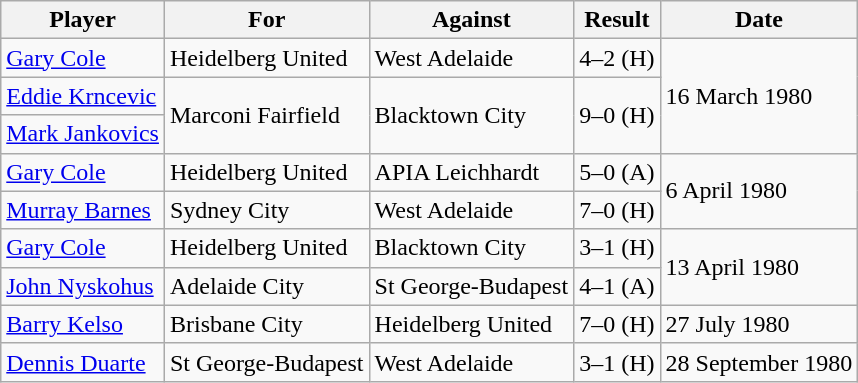<table class="wikitable">
<tr>
<th>Player</th>
<th>For</th>
<th>Against</th>
<th>Result</th>
<th>Date</th>
</tr>
<tr>
<td> <a href='#'>Gary Cole</a></td>
<td>Heidelberg United</td>
<td>West Adelaide</td>
<td>4–2 (H)</td>
<td rowspan="3">16 March 1980</td>
</tr>
<tr>
<td> <a href='#'>Eddie Krncevic</a></td>
<td rowspan="2">Marconi Fairfield</td>
<td rowspan="2">Blacktown City</td>
<td rowspan="2">9–0 (H)</td>
</tr>
<tr>
<td> <a href='#'>Mark Jankovics</a></td>
</tr>
<tr>
<td> <a href='#'>Gary Cole</a></td>
<td>Heidelberg United</td>
<td>APIA Leichhardt</td>
<td>5–0 (A)</td>
<td rowspan="2">6 April 1980</td>
</tr>
<tr>
<td> <a href='#'>Murray Barnes</a></td>
<td>Sydney City</td>
<td>West Adelaide</td>
<td>7–0 (H)</td>
</tr>
<tr>
<td> <a href='#'>Gary Cole</a></td>
<td>Heidelberg United</td>
<td>Blacktown City</td>
<td>3–1 (H)</td>
<td rowspan="2">13 April 1980</td>
</tr>
<tr>
<td> <a href='#'>John Nyskohus</a></td>
<td>Adelaide City</td>
<td>St George-Budapest</td>
<td>4–1 (A)</td>
</tr>
<tr>
<td> <a href='#'>Barry Kelso</a></td>
<td>Brisbane City</td>
<td>Heidelberg United</td>
<td>7–0 (H)</td>
<td>27 July 1980</td>
</tr>
<tr>
<td> <a href='#'>Dennis Duarte</a></td>
<td>St George-Budapest</td>
<td>West Adelaide</td>
<td>3–1 (H)</td>
<td>28 September 1980</td>
</tr>
</table>
